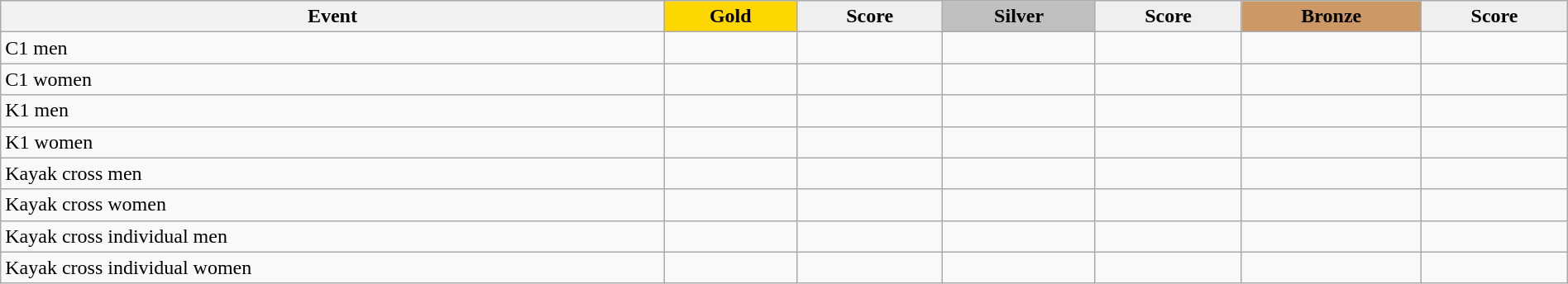<table class="wikitable" width=100%>
<tr>
<th>Event</th>
<td align=center bgcolor="gold"><strong>Gold</strong></td>
<td align=center bgcolor="EFEFEF"><strong>Score</strong></td>
<td align=center bgcolor="silver"><strong>Silver</strong></td>
<td align=center bgcolor="EFEFEF"><strong>Score</strong></td>
<td align=center bgcolor="CC9966"><strong>Bronze</strong></td>
<td align=center bgcolor="EFEFEF"><strong>Score</strong></td>
</tr>
<tr>
<td>C1 men</td>
<td></td>
<td></td>
<td></td>
<td></td>
<td></td>
<td></td>
</tr>
<tr>
<td>C1 women</td>
<td></td>
<td></td>
<td></td>
<td></td>
<td></td>
<td></td>
</tr>
<tr>
<td>K1 men</td>
<td></td>
<td></td>
<td></td>
<td></td>
<td></td>
<td></td>
</tr>
<tr>
<td>K1 women</td>
<td></td>
<td></td>
<td></td>
<td></td>
<td></td>
<td></td>
</tr>
<tr>
<td>Kayak cross men</td>
<td></td>
<td></td>
<td></td>
<td></td>
<td></td>
<td></td>
</tr>
<tr>
<td>Kayak cross women</td>
<td></td>
<td></td>
<td></td>
<td></td>
<td></td>
<td></td>
</tr>
<tr>
<td>Kayak cross individual men</td>
<td></td>
<td></td>
<td></td>
<td></td>
<td></td>
<td></td>
</tr>
<tr>
<td>Kayak cross individual women</td>
<td></td>
<td></td>
<td></td>
<td></td>
<td></td>
<td></td>
</tr>
</table>
